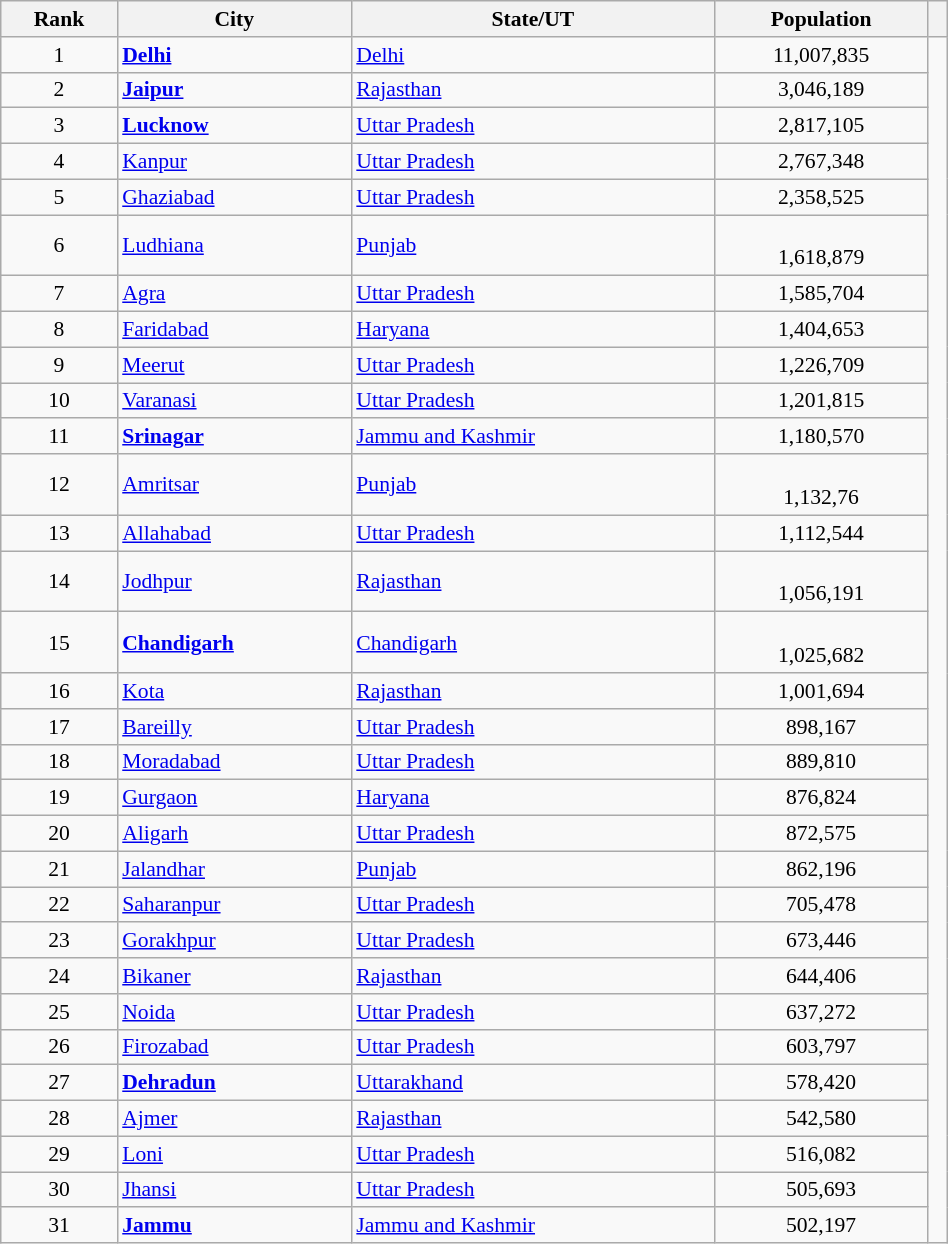<table class="sortable wikitable" style="width: 50%; font-size: 0.90em;">
<tr>
<th>Rank</th>
<th>City</th>
<th>State/UT</th>
<th>Population</th>
<th></th>
</tr>
<tr>
<td align="center">1</td>
<td><strong><a href='#'>Delhi</a></strong></td>
<td><a href='#'>Delhi</a></td>
<td align="center">11,007,835</td>
</tr>
<tr>
<td align="center">2</td>
<td><strong><a href='#'>Jaipur</a></strong></td>
<td><a href='#'>Rajasthan</a></td>
<td align="center">3,046,189</td>
</tr>
<tr>
<td align="center">3</td>
<td><strong><a href='#'>Lucknow</a></strong></td>
<td><a href='#'>Uttar Pradesh</a></td>
<td align="center">2,817,105</td>
</tr>
<tr>
<td align="center">4</td>
<td><a href='#'>Kanpur</a></td>
<td><a href='#'>Uttar Pradesh</a></td>
<td align="center">2,767,348</td>
</tr>
<tr>
<td align="center">5</td>
<td><a href='#'>Ghaziabad</a></td>
<td><a href='#'>Uttar Pradesh</a></td>
<td align="center">2,358,525</td>
</tr>
<tr>
<td align="center">6</td>
<td><a href='#'>Ludhiana</a></td>
<td><a href='#'>Punjab</a></td>
<td align="center"><br>1,618,879</td>
</tr>
<tr>
<td align="center">7</td>
<td><a href='#'>Agra</a></td>
<td><a href='#'>Uttar Pradesh</a></td>
<td align="center">1,585,704</td>
</tr>
<tr>
<td align="center">8</td>
<td><a href='#'>Faridabad</a></td>
<td><a href='#'>Haryana</a></td>
<td align="center">1,404,653</td>
</tr>
<tr>
<td align="center">9</td>
<td><a href='#'>Meerut</a></td>
<td><a href='#'>Uttar Pradesh</a></td>
<td align="center">1,226,709</td>
</tr>
<tr>
<td align="center">10</td>
<td><a href='#'>Varanasi</a></td>
<td><a href='#'>Uttar Pradesh</a></td>
<td align="center">1,201,815</td>
</tr>
<tr>
<td align="center">11</td>
<td><strong><a href='#'>Srinagar</a></strong></td>
<td><a href='#'>Jammu and Kashmir</a></td>
<td align="center">1,180,570</td>
</tr>
<tr>
<td align="center">12</td>
<td><a href='#'>Amritsar</a></td>
<td><a href='#'>Punjab</a></td>
<td align="center"><br>1,132,76</td>
</tr>
<tr>
<td align="center">13</td>
<td><a href='#'>Allahabad</a></td>
<td><a href='#'>Uttar Pradesh</a></td>
<td align="center">1,112,544</td>
</tr>
<tr>
<td align="center">14</td>
<td><a href='#'>Jodhpur</a></td>
<td><a href='#'>Rajasthan</a></td>
<td align="center"><br>1,056,191</td>
</tr>
<tr>
<td align="center">15</td>
<td><strong><a href='#'>Chandigarh</a></strong></td>
<td><a href='#'>Chandigarh</a></td>
<td align="center"><br>1,025,682</td>
</tr>
<tr>
<td align="center">16</td>
<td><a href='#'>Kota</a></td>
<td><a href='#'>Rajasthan</a></td>
<td align="center">1,001,694</td>
</tr>
<tr>
<td align="center">17</td>
<td><a href='#'>Bareilly</a></td>
<td><a href='#'>Uttar Pradesh</a></td>
<td align="center">898,167</td>
</tr>
<tr>
<td align="center">18</td>
<td><a href='#'>Moradabad</a></td>
<td><a href='#'>Uttar Pradesh</a></td>
<td align="center">889,810</td>
</tr>
<tr>
<td align="center">19</td>
<td><a href='#'>Gurgaon</a></td>
<td><a href='#'>Haryana</a></td>
<td align="center">876,824</td>
</tr>
<tr>
<td align="center">20</td>
<td><a href='#'>Aligarh</a></td>
<td><a href='#'>Uttar Pradesh</a></td>
<td align="center">872,575</td>
</tr>
<tr>
<td align="center">21</td>
<td><a href='#'>Jalandhar</a></td>
<td><a href='#'>Punjab</a></td>
<td align="center">862,196</td>
</tr>
<tr>
<td align="center">22</td>
<td><a href='#'>Saharanpur</a></td>
<td><a href='#'>Uttar Pradesh</a></td>
<td align="center">705,478</td>
</tr>
<tr>
<td align="center">23</td>
<td><a href='#'>Gorakhpur</a></td>
<td><a href='#'>Uttar Pradesh</a></td>
<td align="center">673,446</td>
</tr>
<tr>
<td align="center">24</td>
<td><a href='#'>Bikaner</a></td>
<td><a href='#'>Rajasthan</a></td>
<td align="center">644,406</td>
</tr>
<tr>
<td align="center">25</td>
<td><a href='#'>Noida</a></td>
<td><a href='#'>Uttar Pradesh</a></td>
<td align="center">637,272</td>
</tr>
<tr>
<td align="center">26</td>
<td><a href='#'>Firozabad</a></td>
<td><a href='#'>Uttar Pradesh</a></td>
<td align="center">603,797</td>
</tr>
<tr>
<td align="center">27</td>
<td><strong><a href='#'>Dehradun</a></strong></td>
<td><a href='#'>Uttarakhand</a></td>
<td align="center">578,420</td>
</tr>
<tr>
<td align="center">28</td>
<td><a href='#'>Ajmer</a></td>
<td><a href='#'>Rajasthan</a></td>
<td align="center">542,580</td>
</tr>
<tr>
<td align="center">29</td>
<td><a href='#'>Loni</a></td>
<td><a href='#'>Uttar Pradesh</a></td>
<td align="center">516,082</td>
</tr>
<tr>
<td align="center">30</td>
<td><a href='#'>Jhansi</a></td>
<td><a href='#'>Uttar Pradesh</a></td>
<td align="center">505,693</td>
</tr>
<tr>
<td align="center">31</td>
<td><strong><a href='#'>Jammu</a></strong></td>
<td><a href='#'>Jammu and Kashmir</a></td>
<td align="center">502,197</td>
</tr>
</table>
